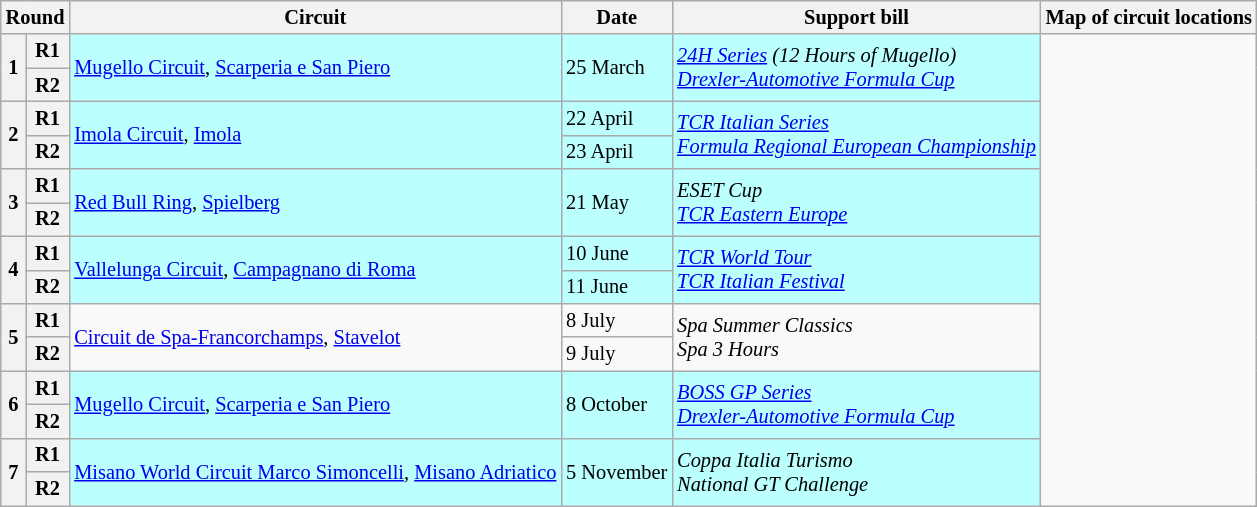<table class="wikitable" style="font-size:85%">
<tr>
<th colspan="2">Round</th>
<th>Circuit</th>
<th>Date</th>
<th>Support bill</th>
<th>Map of circuit locations</th>
</tr>
<tr>
<th rowspan="2">1</th>
<th>R1</th>
<td rowspan="2"  style="background:#bbffff;"> <a href='#'>Mugello Circuit</a>, <a href='#'>Scarperia e San Piero</a></td>
<td rowspan="2" nowrap=""  style="background:#bbffff;">25 March</td>
<td rowspan="2"  style="background:#bbffff;"><em><a href='#'>24H Series</a> (12 Hours of Mugello)<br><a href='#'>Drexler-Automotive Formula Cup</a></em></td>
<td rowspan="14"></td>
</tr>
<tr>
<th>R2</th>
</tr>
<tr style="background:#bbffff;">
<th rowspan="2">2</th>
<th>R1</th>
<td rowspan="2"> <a href='#'>Imola Circuit</a>, <a href='#'>Imola</a></td>
<td>22 April</td>
<td rowspan="2"><em><a href='#'>TCR Italian Series</a><br><a href='#'>Formula Regional European Championship</a></em></td>
</tr>
<tr>
<th>R2</th>
<td style="background:#bbffff;">23 April</td>
</tr>
<tr style="background:#bbffff;">
<th rowspan="2">3</th>
<th>R1</th>
<td rowspan="2"> <a href='#'>Red Bull Ring</a>, <a href='#'>Spielberg</a></td>
<td rowspan="2">21 May</td>
<td rowspan="2"><em>ESET Cup<br><a href='#'>TCR Eastern Europe</a></em></td>
</tr>
<tr>
<th>R2</th>
</tr>
<tr style="background:#bbffff;">
<th rowspan="2">4</th>
<th>R1</th>
<td rowspan="2"> <a href='#'>Vallelunga Circuit</a>, <a href='#'>Campagnano di Roma</a></td>
<td>10 June</td>
<td rowspan="2"><em><a href='#'>TCR World Tour</a><br><a href='#'>TCR Italian Festival</a></em></td>
</tr>
<tr>
<th>R2</th>
<td style="background:#bbffff;">11 June</td>
</tr>
<tr>
<th rowspan="2">5</th>
<th>R1</th>
<td rowspan="2"> <a href='#'>Circuit de Spa-Francorchamps</a>, <a href='#'>Stavelot</a></td>
<td nowrap="">8 July</td>
<td rowspan="2"><em>Spa Summer Classics<br>Spa 3 Hours</em></td>
</tr>
<tr>
<th>R2</th>
<td>9 July</td>
</tr>
<tr style="background:#bbffff;">
<th rowspan="2">6</th>
<th>R1</th>
<td rowspan="2"> <a href='#'>Mugello Circuit</a>, <a href='#'>Scarperia e San Piero</a></td>
<td rowspan="2">8 October</td>
<td rowspan="2"><em><a href='#'>BOSS GP Series</a><br><a href='#'>Drexler-Automotive Formula Cup</a></em></td>
</tr>
<tr>
<th>R2</th>
</tr>
<tr style="background:#bbffff;">
<th rowspan="2">7</th>
<th>R1</th>
<td rowspan="2"> <a href='#'>Misano World Circuit Marco Simoncelli</a>, <a href='#'>Misano Adriatico</a></td>
<td rowspan="2">5 November</td>
<td rowspan="2"><em>Coppa Italia Turismo<br>National GT Challenge</em></td>
</tr>
<tr>
<th>R2</th>
</tr>
</table>
